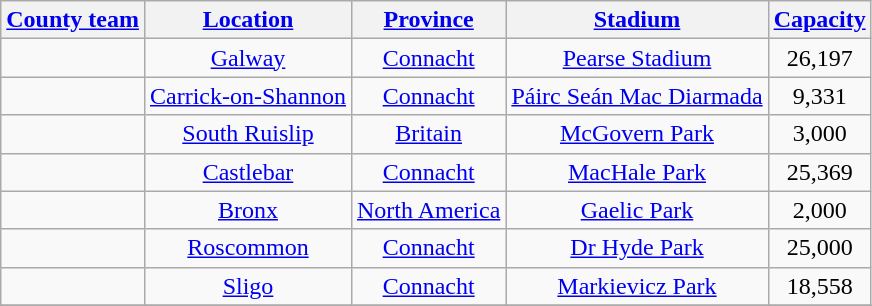<table class="wikitable sortable" style="text-align:center">
<tr>
<th><a href='#'>County team</a></th>
<th><a href='#'>Location</a></th>
<th><a href='#'>Province</a></th>
<th><a href='#'>Stadium</a></th>
<th><a href='#'>Capacity</a></th>
</tr>
<tr>
<td style="text-align:left"> </td>
<td><a href='#'>Galway</a></td>
<td><a href='#'>Connacht</a></td>
<td><a href='#'>Pearse Stadium</a></td>
<td>26,197</td>
</tr>
<tr>
<td style="text-align:left"> </td>
<td><a href='#'>Carrick-on-Shannon</a></td>
<td><a href='#'>Connacht</a></td>
<td><a href='#'>Páirc Seán Mac Diarmada</a></td>
<td>9,331</td>
</tr>
<tr>
<td style="text-align:left"> </td>
<td><a href='#'>South Ruislip</a></td>
<td><a href='#'>Britain</a></td>
<td><a href='#'>McGovern Park</a></td>
<td>3,000</td>
</tr>
<tr>
<td style="text-align:left"> </td>
<td><a href='#'>Castlebar</a></td>
<td><a href='#'>Connacht</a></td>
<td><a href='#'>MacHale Park</a></td>
<td>25,369</td>
</tr>
<tr>
<td style="text-align:left"> </td>
<td><a href='#'>Bronx</a></td>
<td><a href='#'>North America</a></td>
<td><a href='#'>Gaelic Park</a></td>
<td>2,000</td>
</tr>
<tr>
<td style="text-align:left"> </td>
<td><a href='#'>Roscommon</a></td>
<td><a href='#'>Connacht</a></td>
<td><a href='#'>Dr Hyde Park</a></td>
<td>25,000</td>
</tr>
<tr>
<td style="text-align:left"> </td>
<td><a href='#'>Sligo</a></td>
<td><a href='#'>Connacht</a></td>
<td><a href='#'>Markievicz Park</a></td>
<td>18,558</td>
</tr>
<tr>
</tr>
</table>
